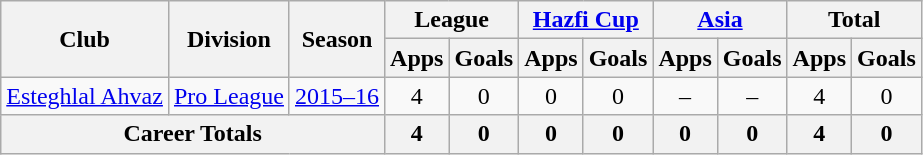<table class="wikitable" style="text-align: center;">
<tr>
<th rowspan="2">Club</th>
<th rowspan="2">Division</th>
<th rowspan="2">Season</th>
<th colspan="2">League</th>
<th colspan="2"><a href='#'>Hazfi Cup</a></th>
<th colspan="2"><a href='#'>Asia</a></th>
<th colspan="2">Total</th>
</tr>
<tr>
<th>Apps</th>
<th>Goals</th>
<th>Apps</th>
<th>Goals</th>
<th>Apps</th>
<th>Goals</th>
<th>Apps</th>
<th>Goals</th>
</tr>
<tr>
<td><a href='#'>Esteghlal Ahvaz</a></td>
<td><a href='#'>Pro League</a></td>
<td><a href='#'>2015–16</a></td>
<td>4</td>
<td>0</td>
<td>0</td>
<td>0</td>
<td>–</td>
<td>–</td>
<td>4</td>
<td>0</td>
</tr>
<tr>
<th colspan=3>Career Totals</th>
<th>4</th>
<th>0</th>
<th>0</th>
<th>0</th>
<th>0</th>
<th>0</th>
<th>4</th>
<th>0</th>
</tr>
</table>
